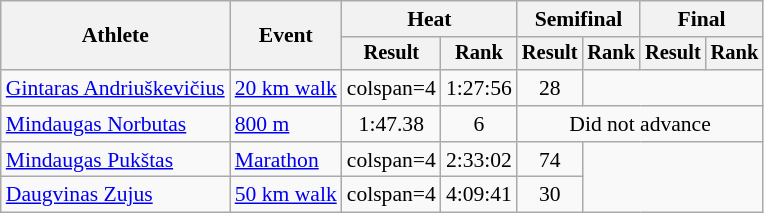<table class=wikitable style="font-size:90%">
<tr>
<th rowspan="2">Athlete</th>
<th rowspan="2">Event</th>
<th colspan="2">Heat</th>
<th colspan="2">Semifinal</th>
<th colspan="2">Final</th>
</tr>
<tr style="font-size:95%">
<th>Result</th>
<th>Rank</th>
<th>Result</th>
<th>Rank</th>
<th>Result</th>
<th>Rank</th>
</tr>
<tr align=center>
<td align=left><a href='#'>Gintaras Andriuškevičius</a></td>
<td align=left><a href='#'>20 km walk</a></td>
<td>colspan=4 </td>
<td>1:27:56</td>
<td>28</td>
</tr>
<tr align=center>
<td align=left><a href='#'>Mindaugas Norbutas</a></td>
<td align=left><a href='#'>800 m</a></td>
<td>1:47.38</td>
<td>6</td>
<td colspan=4>Did not advance</td>
</tr>
<tr align=center>
<td align=left><a href='#'>Mindaugas Pukštas</a></td>
<td align=left><a href='#'>Marathon</a></td>
<td>colspan=4 </td>
<td>2:33:02</td>
<td>74</td>
</tr>
<tr align=center>
<td align=left><a href='#'>Daugvinas Zujus</a></td>
<td align=left><a href='#'>50 km walk</a></td>
<td>colspan=4 </td>
<td>4:09:41</td>
<td>30</td>
</tr>
</table>
